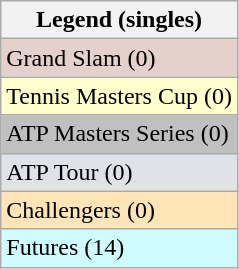<table class=wikitable>
<tr>
<th>Legend (singles)</th>
</tr>
<tr bgcolor=e5d1cb>
<td>Grand Slam (0)</td>
</tr>
<tr bgcolor=ffffcc>
<td>Tennis Masters Cup (0)</td>
</tr>
<tr bgcolor=silver>
<td>ATP Masters Series (0)</td>
</tr>
<tr bgcolor=dfe2e9>
<td>ATP Tour (0)</td>
</tr>
<tr bgcolor=moccasin>
<td>Challengers (0)</td>
</tr>
<tr bgcolor=CFFCFF>
<td>Futures (14)</td>
</tr>
</table>
